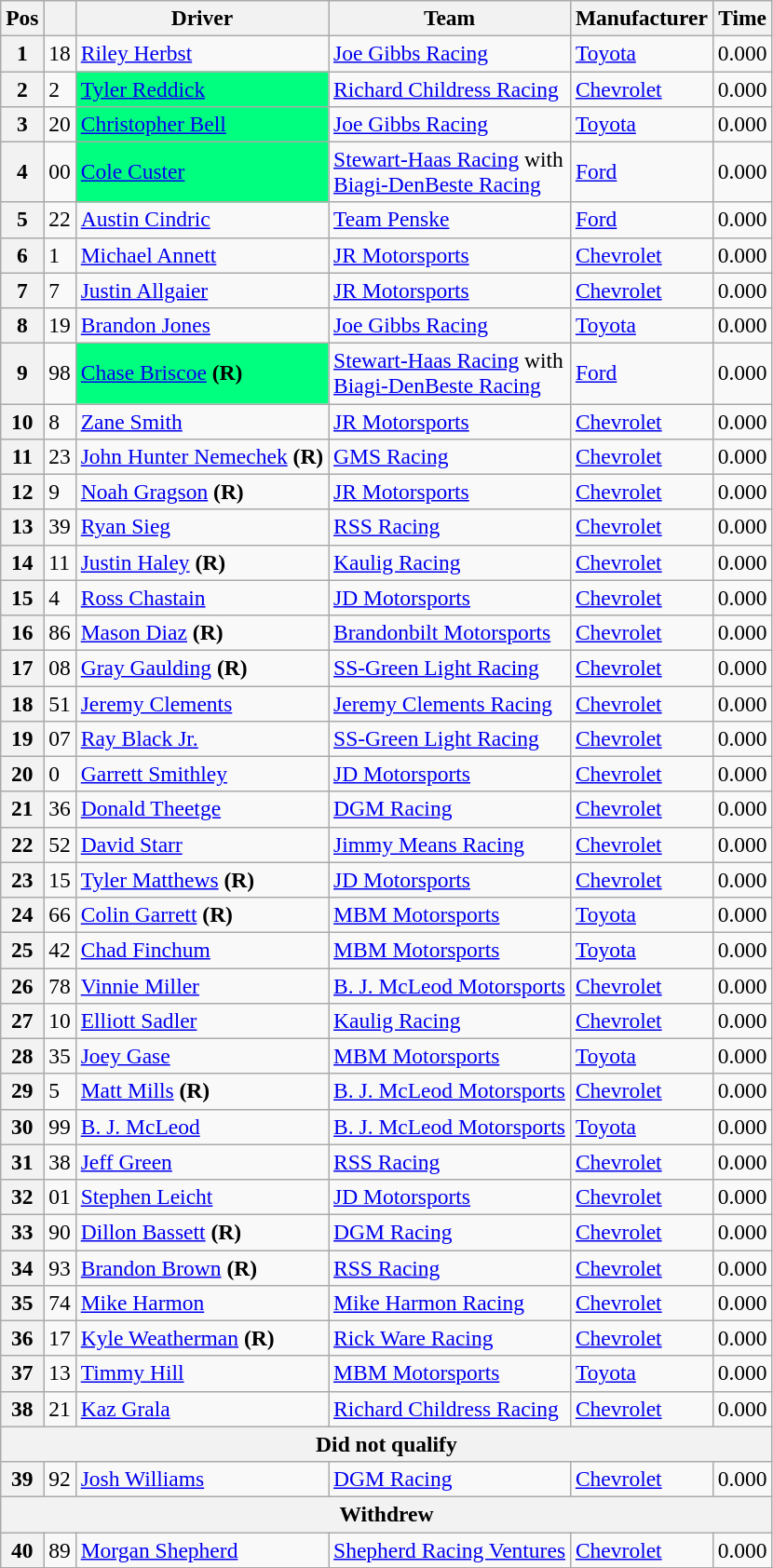<table class="wikitable" style="font-size:98%">
<tr>
<th>Pos</th>
<th></th>
<th>Driver</th>
<th>Team</th>
<th>Manufacturer</th>
<th>Time</th>
</tr>
<tr>
<th>1</th>
<td>18</td>
<td><a href='#'>Riley Herbst</a></td>
<td><a href='#'>Joe Gibbs Racing</a></td>
<td><a href='#'>Toyota</a></td>
<td>0.000</td>
</tr>
<tr>
<th>2</th>
<td>2</td>
<td style="text-align:left;background:#00FF7F"><a href='#'>Tyler Reddick</a></td>
<td><a href='#'>Richard Childress Racing</a></td>
<td><a href='#'>Chevrolet</a></td>
<td>0.000</td>
</tr>
<tr>
<th>3</th>
<td>20</td>
<td style="text-align:left;background:#00FF7F"><a href='#'>Christopher Bell</a></td>
<td><a href='#'>Joe Gibbs Racing</a></td>
<td><a href='#'>Toyota</a></td>
<td>0.000</td>
</tr>
<tr>
<th>4</th>
<td>00</td>
<td style="text-align:left;background:#00FF7F"><a href='#'>Cole Custer</a></td>
<td><a href='#'>Stewart-Haas Racing</a> with <br> <a href='#'>Biagi-DenBeste Racing</a></td>
<td><a href='#'>Ford</a></td>
<td>0.000</td>
</tr>
<tr>
<th>5</th>
<td>22</td>
<td><a href='#'>Austin Cindric</a></td>
<td><a href='#'>Team Penske</a></td>
<td><a href='#'>Ford</a></td>
<td>0.000</td>
</tr>
<tr>
<th>6</th>
<td>1</td>
<td><a href='#'>Michael Annett</a></td>
<td><a href='#'>JR Motorsports</a></td>
<td><a href='#'>Chevrolet</a></td>
<td>0.000</td>
</tr>
<tr>
<th>7</th>
<td>7</td>
<td><a href='#'>Justin Allgaier</a></td>
<td><a href='#'>JR Motorsports</a></td>
<td><a href='#'>Chevrolet</a></td>
<td>0.000</td>
</tr>
<tr>
<th>8</th>
<td>19</td>
<td><a href='#'>Brandon Jones</a></td>
<td><a href='#'>Joe Gibbs Racing</a></td>
<td><a href='#'>Toyota</a></td>
<td>0.000</td>
</tr>
<tr>
<th>9</th>
<td>98</td>
<td style="text-align:left;background:#00FF7F"><a href='#'>Chase Briscoe</a> <strong>(R)</strong></td>
<td><a href='#'>Stewart-Haas Racing</a> with <br> <a href='#'>Biagi-DenBeste Racing</a></td>
<td><a href='#'>Ford</a></td>
<td>0.000</td>
</tr>
<tr>
<th>10</th>
<td>8</td>
<td><a href='#'>Zane Smith</a></td>
<td><a href='#'>JR Motorsports</a></td>
<td><a href='#'>Chevrolet</a></td>
<td>0.000</td>
</tr>
<tr>
<th>11</th>
<td>23</td>
<td><a href='#'>John Hunter Nemechek</a> <strong>(R)</strong></td>
<td><a href='#'>GMS Racing</a></td>
<td><a href='#'>Chevrolet</a></td>
<td>0.000</td>
</tr>
<tr>
<th>12</th>
<td>9</td>
<td><a href='#'>Noah Gragson</a> <strong>(R)</strong></td>
<td><a href='#'>JR Motorsports</a></td>
<td><a href='#'>Chevrolet</a></td>
<td>0.000</td>
</tr>
<tr>
<th>13</th>
<td>39</td>
<td><a href='#'>Ryan Sieg</a></td>
<td><a href='#'>RSS Racing</a></td>
<td><a href='#'>Chevrolet</a></td>
<td>0.000</td>
</tr>
<tr>
<th>14</th>
<td>11</td>
<td><a href='#'>Justin Haley</a> <strong>(R)</strong></td>
<td><a href='#'>Kaulig Racing</a></td>
<td><a href='#'>Chevrolet</a></td>
<td>0.000</td>
</tr>
<tr>
<th>15</th>
<td>4</td>
<td><a href='#'>Ross Chastain</a></td>
<td><a href='#'>JD Motorsports</a></td>
<td><a href='#'>Chevrolet</a></td>
<td>0.000</td>
</tr>
<tr>
<th>16</th>
<td>86</td>
<td><a href='#'>Mason Diaz</a> <strong>(R)</strong></td>
<td><a href='#'>Brandonbilt Motorsports</a></td>
<td><a href='#'>Chevrolet</a></td>
<td>0.000</td>
</tr>
<tr>
<th>17</th>
<td>08</td>
<td><a href='#'>Gray Gaulding</a> <strong>(R)</strong></td>
<td><a href='#'>SS-Green Light Racing</a></td>
<td><a href='#'>Chevrolet</a></td>
<td>0.000</td>
</tr>
<tr>
<th>18</th>
<td>51</td>
<td><a href='#'>Jeremy Clements</a></td>
<td><a href='#'>Jeremy Clements Racing</a></td>
<td><a href='#'>Chevrolet</a></td>
<td>0.000</td>
</tr>
<tr>
<th>19</th>
<td>07</td>
<td><a href='#'>Ray Black Jr.</a></td>
<td><a href='#'>SS-Green Light Racing</a></td>
<td><a href='#'>Chevrolet</a></td>
<td>0.000</td>
</tr>
<tr>
<th>20</th>
<td>0</td>
<td><a href='#'>Garrett Smithley</a></td>
<td><a href='#'>JD Motorsports</a></td>
<td><a href='#'>Chevrolet</a></td>
<td>0.000</td>
</tr>
<tr>
<th>21</th>
<td>36</td>
<td><a href='#'>Donald Theetge</a></td>
<td><a href='#'>DGM Racing</a></td>
<td><a href='#'>Chevrolet</a></td>
<td>0.000</td>
</tr>
<tr>
<th>22</th>
<td>52</td>
<td><a href='#'>David Starr</a></td>
<td><a href='#'>Jimmy Means Racing</a></td>
<td><a href='#'>Chevrolet</a></td>
<td>0.000</td>
</tr>
<tr>
<th>23</th>
<td>15</td>
<td><a href='#'>Tyler Matthews</a> <strong>(R)</strong></td>
<td><a href='#'>JD Motorsports</a></td>
<td><a href='#'>Chevrolet</a></td>
<td>0.000</td>
</tr>
<tr>
<th>24</th>
<td>66</td>
<td><a href='#'>Colin Garrett</a> <strong>(R)</strong></td>
<td><a href='#'>MBM Motorsports</a></td>
<td><a href='#'>Toyota</a></td>
<td>0.000</td>
</tr>
<tr>
<th>25</th>
<td>42</td>
<td><a href='#'>Chad Finchum</a></td>
<td><a href='#'>MBM Motorsports</a></td>
<td><a href='#'>Toyota</a></td>
<td>0.000</td>
</tr>
<tr>
<th>26</th>
<td>78</td>
<td><a href='#'>Vinnie Miller</a></td>
<td><a href='#'>B. J. McLeod Motorsports</a></td>
<td><a href='#'>Chevrolet</a></td>
<td>0.000</td>
</tr>
<tr>
<th>27</th>
<td>10</td>
<td><a href='#'>Elliott Sadler</a></td>
<td><a href='#'>Kaulig Racing</a></td>
<td><a href='#'>Chevrolet</a></td>
<td>0.000</td>
</tr>
<tr>
<th>28</th>
<td>35</td>
<td><a href='#'>Joey Gase</a></td>
<td><a href='#'>MBM Motorsports</a></td>
<td><a href='#'>Toyota</a></td>
<td>0.000</td>
</tr>
<tr>
<th>29</th>
<td>5</td>
<td><a href='#'>Matt Mills</a> <strong>(R)</strong></td>
<td><a href='#'>B. J. McLeod Motorsports</a></td>
<td><a href='#'>Chevrolet</a></td>
<td>0.000</td>
</tr>
<tr>
<th>30</th>
<td>99</td>
<td><a href='#'>B. J. McLeod</a></td>
<td><a href='#'>B. J. McLeod Motorsports</a></td>
<td><a href='#'>Toyota</a></td>
<td>0.000</td>
</tr>
<tr>
<th>31</th>
<td>38</td>
<td><a href='#'>Jeff Green</a></td>
<td><a href='#'>RSS Racing</a></td>
<td><a href='#'>Chevrolet</a></td>
<td>0.000</td>
</tr>
<tr>
<th>32</th>
<td>01</td>
<td><a href='#'>Stephen Leicht</a></td>
<td><a href='#'>JD Motorsports</a></td>
<td><a href='#'>Chevrolet</a></td>
<td>0.000</td>
</tr>
<tr>
<th>33</th>
<td>90</td>
<td><a href='#'>Dillon Bassett</a> <strong>(R)</strong></td>
<td><a href='#'>DGM Racing</a></td>
<td><a href='#'>Chevrolet</a></td>
<td>0.000</td>
</tr>
<tr>
<th>34</th>
<td>93</td>
<td><a href='#'>Brandon Brown</a> <strong>(R)</strong></td>
<td><a href='#'>RSS Racing</a></td>
<td><a href='#'>Chevrolet</a></td>
<td>0.000</td>
</tr>
<tr>
<th>35</th>
<td>74</td>
<td><a href='#'>Mike Harmon</a></td>
<td><a href='#'>Mike Harmon Racing</a></td>
<td><a href='#'>Chevrolet</a></td>
<td>0.000</td>
</tr>
<tr>
<th>36</th>
<td>17</td>
<td><a href='#'>Kyle Weatherman</a> <strong>(R)</strong></td>
<td><a href='#'>Rick Ware Racing</a></td>
<td><a href='#'>Chevrolet</a></td>
<td>0.000</td>
</tr>
<tr>
<th>37</th>
<td>13</td>
<td><a href='#'>Timmy Hill</a></td>
<td><a href='#'>MBM Motorsports</a></td>
<td><a href='#'>Toyota</a></td>
<td>0.000</td>
</tr>
<tr>
<th>38</th>
<td>21</td>
<td><a href='#'>Kaz Grala</a></td>
<td><a href='#'>Richard Childress Racing</a></td>
<td><a href='#'>Chevrolet</a></td>
<td>0.000</td>
</tr>
<tr>
<th colspan="7">Did not qualify</th>
</tr>
<tr>
<th>39</th>
<td>92</td>
<td><a href='#'>Josh Williams</a></td>
<td><a href='#'>DGM Racing</a></td>
<td><a href='#'>Chevrolet</a></td>
<td>0.000</td>
</tr>
<tr>
<th colspan="7">Withdrew</th>
</tr>
<tr>
<th>40</th>
<td>89</td>
<td><a href='#'>Morgan Shepherd</a></td>
<td><a href='#'>Shepherd Racing Ventures</a></td>
<td><a href='#'>Chevrolet</a></td>
<td>0.000</td>
</tr>
<tr>
</tr>
</table>
